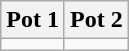<table class="wikitable">
<tr>
<th>Pot 1</th>
<th>Pot 2</th>
</tr>
<tr>
<td></td>
<td></td>
</tr>
</table>
